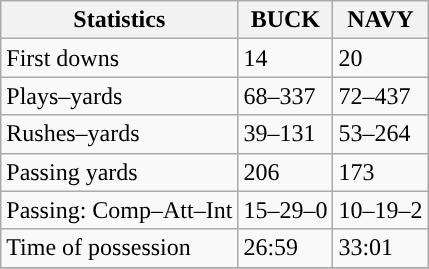<table class="wikitable" style="float: left;">
<tr>
<th>Statistics</th>
<th>BUCK</th>
<th>NAVY</th>
</tr>
<tr>
<td>First downs</td>
<td>14</td>
<td>20</td>
</tr>
<tr>
<td>Plays–yards</td>
<td>68–337</td>
<td>72–437</td>
</tr>
<tr>
<td>Rushes–yards</td>
<td>39–131</td>
<td>53–264</td>
</tr>
<tr>
<td>Passing yards</td>
<td>206</td>
<td>173</td>
</tr>
<tr>
<td>Passing: Comp–Att–Int</td>
<td>15–29–0</td>
<td>10–19–2</td>
</tr>
<tr>
<td>Time of possession</td>
<td>26:59</td>
<td>33:01</td>
</tr>
<tr>
</tr>
</table>
